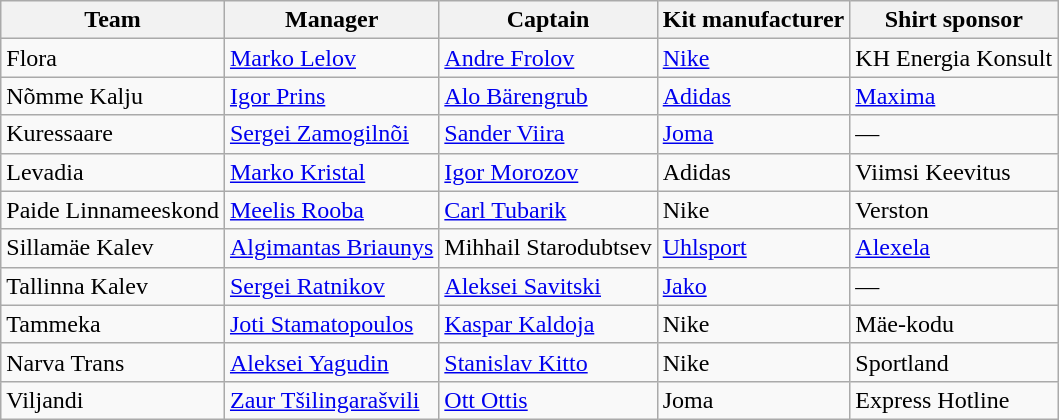<table class="wikitable sortable" style="text-align: left;">
<tr>
<th>Team</th>
<th>Manager</th>
<th>Captain</th>
<th>Kit manufacturer</th>
<th>Shirt sponsor</th>
</tr>
<tr>
<td>Flora</td>
<td> <a href='#'>Marko Lelov</a></td>
<td> <a href='#'>Andre Frolov</a></td>
<td><a href='#'>Nike</a></td>
<td>KH Energia Konsult</td>
</tr>
<tr>
<td>Nõmme Kalju</td>
<td> <a href='#'>Igor Prins</a></td>
<td> <a href='#'>Alo Bärengrub</a></td>
<td><a href='#'>Adidas</a></td>
<td><a href='#'>Maxima</a></td>
</tr>
<tr>
<td>Kuressaare</td>
<td> <a href='#'>Sergei Zamogilnõi</a></td>
<td> <a href='#'>Sander Viira</a></td>
<td><a href='#'>Joma</a></td>
<td>—</td>
</tr>
<tr>
<td>Levadia</td>
<td> <a href='#'>Marko Kristal</a></td>
<td> <a href='#'>Igor Morozov</a></td>
<td>Adidas</td>
<td>Viimsi Keevitus</td>
</tr>
<tr>
<td>Paide Linnameeskond</td>
<td> <a href='#'>Meelis Rooba</a></td>
<td> <a href='#'>Carl Tubarik</a></td>
<td>Nike</td>
<td>Verston</td>
</tr>
<tr>
<td>Sillamäe Kalev</td>
<td> <a href='#'>Algimantas Briaunys</a></td>
<td> Mihhail Starodubtsev</td>
<td><a href='#'>Uhlsport</a></td>
<td><a href='#'>Alexela</a></td>
</tr>
<tr>
<td>Tallinna Kalev</td>
<td> <a href='#'>Sergei Ratnikov</a></td>
<td> <a href='#'>Aleksei Savitski</a></td>
<td><a href='#'>Jako</a></td>
<td>—</td>
</tr>
<tr>
<td>Tammeka</td>
<td> <a href='#'>Joti Stamatopoulos</a></td>
<td> <a href='#'>Kaspar Kaldoja</a></td>
<td>Nike</td>
<td>Mäe-kodu</td>
</tr>
<tr>
<td>Narva Trans</td>
<td> <a href='#'>Aleksei Yagudin</a></td>
<td> <a href='#'>Stanislav Kitto</a></td>
<td>Nike</td>
<td>Sportland</td>
</tr>
<tr>
<td>Viljandi</td>
<td> <a href='#'>Zaur Tšilingarašvili</a></td>
<td> <a href='#'>Ott Ottis</a></td>
<td>Joma</td>
<td>Express Hotline</td>
</tr>
</table>
